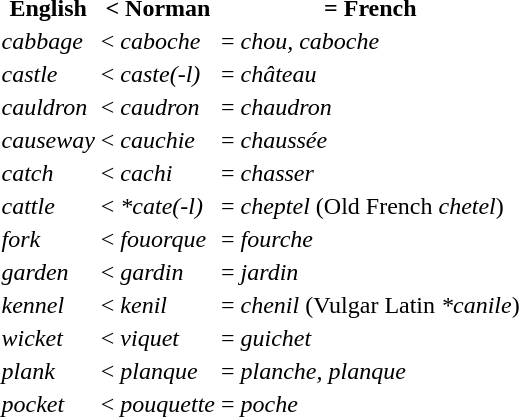<table border="0">
<tr>
<th>English</th>
<th>< Norman</th>
<th>= French</th>
</tr>
<tr>
<td><em>cabbage</em></td>
<td>< <em>caboche</em></td>
<td>= <em>chou, caboche</em></td>
</tr>
<tr>
<td><em>castle</em></td>
<td>< <em>caste(-l)</em></td>
<td>= <em>château</em></td>
</tr>
<tr>
<td><em>cauldron</em></td>
<td>< <em>caudron</em></td>
<td>= <em>chaudron</em></td>
</tr>
<tr>
<td><em>causeway</em></td>
<td>< <em>cauchie</em></td>
<td>= <em>chaussée</em></td>
</tr>
<tr>
<td><em>catch</em></td>
<td>< <em>cachi</em></td>
<td>= <em>chasser</em></td>
</tr>
<tr>
<td><em>cattle</em></td>
<td>< <em>*cate(-l)</em></td>
<td>= <em>cheptel</em> (Old French <em>chetel</em>)</td>
</tr>
<tr>
<td><em>fork</em></td>
<td>< <em>fouorque</em></td>
<td>= <em>fourche</em></td>
</tr>
<tr>
<td><em>garden</em></td>
<td>< <em>gardin</em></td>
<td>= <em>jardin</em></td>
</tr>
<tr>
<td><em>kennel</em></td>
<td>< <em>kenil</em></td>
<td>= <em>chenil</em> (Vulgar Latin <em>*canile</em>)</td>
</tr>
<tr>
<td><em>wicket</em></td>
<td>< <em>viquet</em></td>
<td>= <em>guichet</em></td>
</tr>
<tr>
<td><em>plank</em></td>
<td>< <em>planque</em></td>
<td>= <em>planche, planque</em></td>
</tr>
<tr>
<td><em>pocket</em></td>
<td>< <em>pouquette</em></td>
<td>= <em>poche</em></td>
</tr>
</table>
